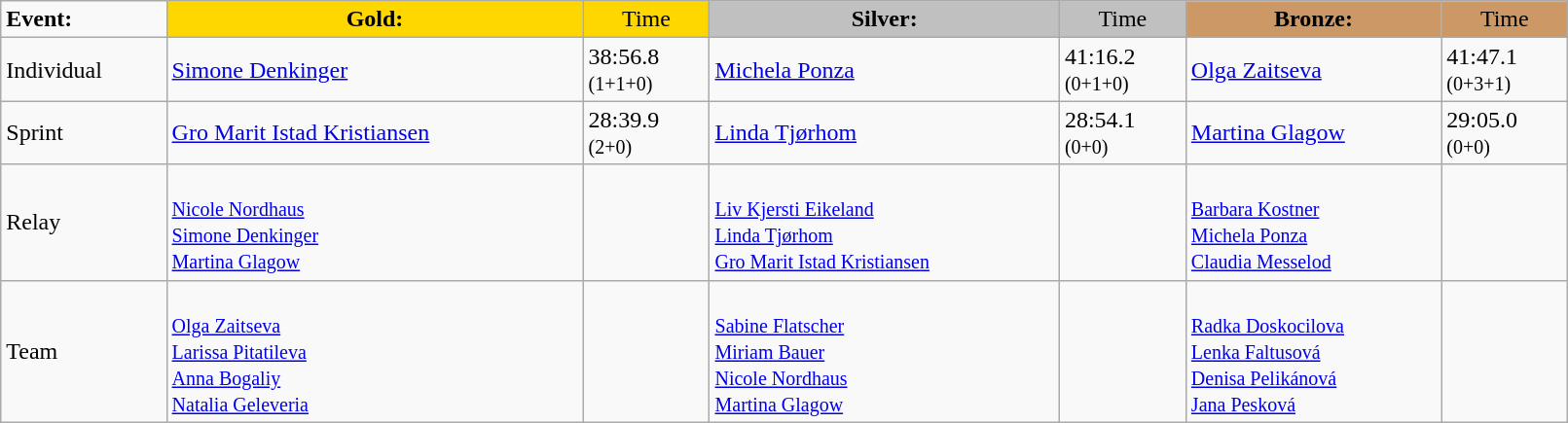<table class="wikitable" width=85%>
<tr>
<td><strong>Event:</strong></td>
<td style="text-align:center;background-color:gold;"><strong>Gold:</strong></td>
<td style="text-align:center;background-color:gold;">Time</td>
<td style="text-align:center;background-color:silver;"><strong>Silver:</strong></td>
<td style="text-align:center;background-color:silver;">Time</td>
<td style="text-align:center;background-color:#CC9966;"><strong>Bronze:</strong></td>
<td style="text-align:center;background-color:#CC9966;">Time</td>
</tr>
<tr>
<td>Individual<br><em></em></td>
<td><a href='#'>Simone Denkinger</a> <br><small></small></td>
<td>38:56.8<br><small>(1+1+0)</small></td>
<td><a href='#'>Michela Ponza</a><br><small></small></td>
<td>41:16.2<br><small>(0+1+0)</small></td>
<td><a href='#'>Olga Zaitseva</a><br><small></small></td>
<td>41:47.1<br><small>(0+3+1)</small></td>
</tr>
<tr>
<td>Sprint<br><em></em></td>
<td><a href='#'>Gro Marit Istad Kristiansen</a><br><small></small></td>
<td>28:39.9	<br><small>(2+0)</small></td>
<td><a href='#'>Linda Tjørhom</a><br><small></small></td>
<td>28:54.1<br><small>(0+0)</small></td>
<td><a href='#'>Martina Glagow</a><br><small></small></td>
<td>29:05.0	<br><small>(0+0)</small></td>
</tr>
<tr>
<td>Relay</td>
<td>  <br><small><a href='#'>Nicole Nordhaus</a> <br> <a href='#'>Simone Denkinger</a><br> <a href='#'>Martina Glagow</a></small></td>
<td><br><small> <br> <br>  </small></td>
<td>  <br><small><a href='#'>Liv Kjersti Eikeland</a> <br> <a href='#'>Linda Tjørhom</a> <br> <a href='#'>Gro Marit Istad Kristiansen</a></small></td>
<td><br><small> <br> <br>  </small></td>
<td>  <br><small><a href='#'>Barbara Kostner</a> <br> <a href='#'>Michela Ponza</a> <br> <a href='#'>Claudia Messelod</a></small></td>
<td><br><small> <br> <br>  </small></td>
</tr>
<tr>
<td>Team</td>
<td>  <br><small><a href='#'>Olga Zaitseva</a> <br> <a href='#'>Larissa Pitatileva</a><br> <a href='#'>Anna Bogaliy</a><br><a href='#'>Natalia Geleveria</a></small></td>
<td><br><small> <br> <br>  </small></td>
<td>  <br><small><a href='#'>Sabine Flatscher </a> <br> <a href='#'>Miriam Bauer</a> <br> <a href='#'>Nicole Nordhaus</a><br><a href='#'>Martina Glagow</a></small></td>
<td><br><small> <br> <br>  </small></td>
<td>  <br><small><a href='#'>Radka Doskocilova</a> <br> <a href='#'>Lenka Faltusová</a> <br> <a href='#'>Denisa Pelikánová</a><br><a href='#'>Jana Pesková</a></small></td>
<td><br><small> <br> <br>  </small></td>
</tr>
</table>
